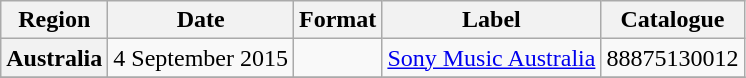<table class="wikitable plainrowheaders">
<tr>
<th scope="col">Region</th>
<th scope="col">Date</th>
<th scope="col">Format</th>
<th scope="col">Label</th>
<th scope="col">Catalogue</th>
</tr>
<tr>
<th scope="row">Australia</th>
<td>4 September 2015</td>
<td></td>
<td><a href='#'>Sony Music Australia</a></td>
<td>88875130012</td>
</tr>
<tr>
</tr>
</table>
